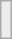<table class="wikitable" style="margin: auto">
<tr>
<td bgcolor="#ECECEC"><br></td>
</tr>
</table>
